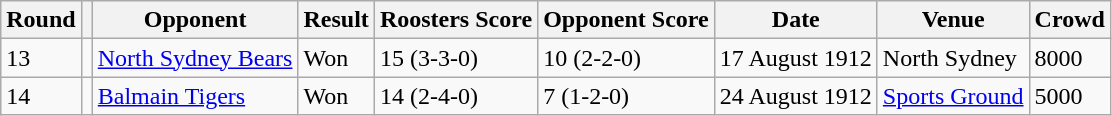<table class="wikitable" style="text-align:left;">
<tr>
<th>Round</th>
<th></th>
<th>Opponent</th>
<th>Result</th>
<th>Roosters Score</th>
<th>Opponent Score</th>
<th>Date</th>
<th>Venue</th>
<th>Crowd</th>
</tr>
<tr>
<td>13</td>
<td></td>
<td><a href='#'>North Sydney Bears</a></td>
<td>Won</td>
<td>15 (3-3-0)</td>
<td>10 (2-2-0)</td>
<td>17 August 1912</td>
<td>North Sydney</td>
<td>8000</td>
</tr>
<tr>
<td>14</td>
<td></td>
<td><a href='#'>Balmain Tigers</a></td>
<td>Won</td>
<td>14 (2-4-0)</td>
<td>7 (1-2-0)</td>
<td>24 August 1912</td>
<td><a href='#'>Sports Ground</a></td>
<td>5000</td>
</tr>
</table>
